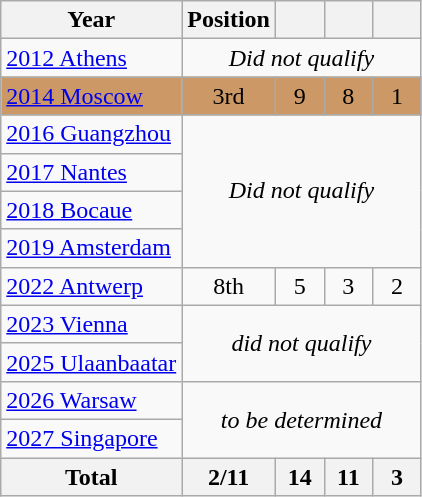<table class="wikitable" style="text-align: center;">
<tr>
<th>Year</th>
<th>Position</th>
<th width=25px></th>
<th width=25px></th>
<th width=25px></th>
</tr>
<tr>
<td style="text-align:left;"> <a href='#'>2012 Athens</a></td>
<td colspan=4><em>Did not qualify</em></td>
</tr>
<tr bgcolor=cc9966>
<td style="text-align:left;"> <a href='#'>2014 Moscow</a></td>
<td>3rd</td>
<td>9</td>
<td>8</td>
<td>1</td>
</tr>
<tr>
<td style="text-align:left;"> <a href='#'>2016 Guangzhou</a></td>
<td colspan=4 rowspan=4><em>Did not qualify</em></td>
</tr>
<tr>
<td style="text-align:left;"> <a href='#'>2017 Nantes</a></td>
</tr>
<tr>
<td style="text-align:left;"> <a href='#'>2018 Bocaue</a></td>
</tr>
<tr>
<td style="text-align:left;"> <a href='#'>2019 Amsterdam</a></td>
</tr>
<tr>
<td style="text-align:left;"> <a href='#'>2022 Antwerp</a></td>
<td>8th</td>
<td>5</td>
<td>3</td>
<td>2</td>
</tr>
<tr>
<td style="text-align:left;"> <a href='#'>2023 Vienna</a></td>
<td colspan=4 rowspan=2><em>did not qualify</em></td>
</tr>
<tr>
<td style="text-align:left;"> <a href='#'>2025 Ulaanbaatar</a></td>
</tr>
<tr>
<td style="text-align:left;"> <a href='#'>2026 Warsaw</a></td>
<td colspan=4 rowspan=2><em>to be determined</em></td>
</tr>
<tr>
<td style="text-align:left;"> <a href='#'>2027 Singapore</a></td>
</tr>
<tr>
<th>Total</th>
<th>2/11</th>
<th>14</th>
<th>11</th>
<th>3</th>
</tr>
</table>
